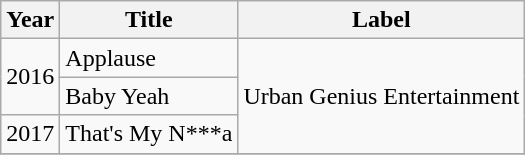<table class="wikitable">
<tr>
<th align="left">Year</th>
<th align="left">Title</th>
<th align="left">Label</th>
</tr>
<tr>
<td rowspan="2">2016</td>
<td>Applause</td>
<td rowspan="3">Urban Genius Entertainment</td>
</tr>
<tr>
<td>Baby Yeah</td>
</tr>
<tr>
<td>2017</td>
<td>That's My N***a</td>
</tr>
<tr>
</tr>
</table>
